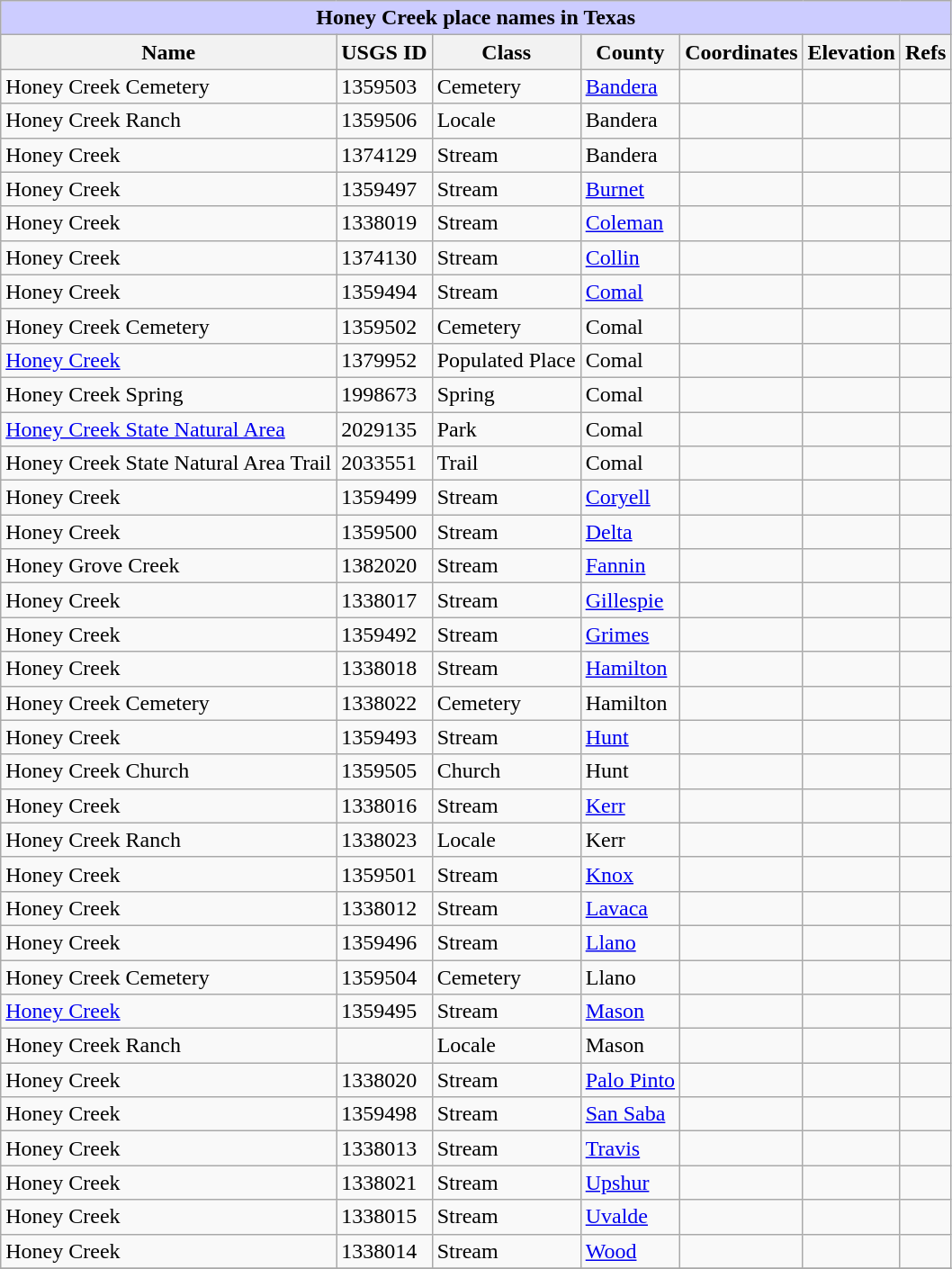<table class="wikitable sortable">
<tr>
<th style="background:#ccf" colspan="7" align="center"><strong>Honey Creek place names in Texas</strong></th>
</tr>
<tr>
<th scope="col">Name</th>
<th scope="col">USGS ID</th>
<th scope="col">Class</th>
<th scope="col">County</th>
<th scope="col">Coordinates</th>
<th scope="col">Elevation</th>
<th scope="col"  class="unsortable">Refs</th>
</tr>
<tr>
<td scope="row">Honey Creek Cemetery</td>
<td>1359503</td>
<td>Cemetery</td>
<td scope="row"><a href='#'>Bandera</a></td>
<td></td>
<td></td>
<td></td>
</tr>
<tr>
<td scope="row">Honey Creek Ranch</td>
<td>1359506</td>
<td>Locale</td>
<td>Bandera</td>
<td></td>
<td></td>
<td></td>
</tr>
<tr>
<td scope="row">Honey Creek</td>
<td>1374129</td>
<td>Stream</td>
<td>Bandera</td>
<td></td>
<td></td>
<td></td>
</tr>
<tr>
<td scope="row">Honey Creek</td>
<td>1359497</td>
<td>Stream</td>
<td><a href='#'>Burnet</a></td>
<td></td>
<td></td>
<td></td>
</tr>
<tr>
<td scope="row">Honey Creek</td>
<td>1338019</td>
<td>Stream</td>
<td><a href='#'>Coleman</a></td>
<td></td>
<td></td>
<td></td>
</tr>
<tr>
<td scope="row">Honey Creek</td>
<td>1374130</td>
<td>Stream</td>
<td><a href='#'>Collin</a></td>
<td></td>
<td></td>
<td></td>
</tr>
<tr>
<td scope="row">Honey Creek</td>
<td>1359494</td>
<td>Stream</td>
<td><a href='#'>Comal</a></td>
<td></td>
<td></td>
<td> </td>
</tr>
<tr>
<td scope="row">Honey Creek Cemetery</td>
<td>1359502</td>
<td>Cemetery</td>
<td>Comal</td>
<td></td>
<td></td>
<td></td>
</tr>
<tr>
<td scope="row"><a href='#'>Honey Creek</a></td>
<td>1379952</td>
<td>Populated Place</td>
<td>Comal</td>
<td></td>
<td></td>
<td></td>
</tr>
<tr>
<td scope="row">Honey Creek Spring</td>
<td>1998673</td>
<td>Spring</td>
<td>Comal</td>
<td></td>
<td></td>
<td></td>
</tr>
<tr>
<td scope="row"><a href='#'>Honey Creek State Natural Area</a></td>
<td>2029135</td>
<td>Park</td>
<td>Comal</td>
<td></td>
<td></td>
<td></td>
</tr>
<tr>
<td scope="row">Honey Creek State Natural Area Trail</td>
<td>2033551</td>
<td>Trail</td>
<td>Comal</td>
<td></td>
<td></td>
<td></td>
</tr>
<tr>
<td scope="row">Honey Creek</td>
<td>1359499</td>
<td>Stream</td>
<td><a href='#'>Coryell</a></td>
<td></td>
<td></td>
<td></td>
</tr>
<tr>
<td scope="row">Honey Creek</td>
<td>1359500</td>
<td>Stream</td>
<td><a href='#'>Delta</a></td>
<td></td>
<td></td>
<td></td>
</tr>
<tr>
<td scope="row">Honey Grove Creek</td>
<td>1382020</td>
<td>Stream</td>
<td><a href='#'>Fannin</a></td>
<td></td>
<td></td>
<td></td>
</tr>
<tr>
<td scope="row">Honey Creek</td>
<td>1338017</td>
<td>Stream</td>
<td><a href='#'>Gillespie</a></td>
<td></td>
<td></td>
<td></td>
</tr>
<tr>
<td scope="row">Honey Creek</td>
<td>1359492</td>
<td>Stream</td>
<td><a href='#'>Grimes</a></td>
<td></td>
<td></td>
<td></td>
</tr>
<tr>
<td scope="row">Honey Creek</td>
<td>1338018</td>
<td>Stream</td>
<td><a href='#'>Hamilton</a></td>
<td></td>
<td></td>
<td></td>
</tr>
<tr>
<td scope="row">Honey Creek Cemetery</td>
<td>1338022</td>
<td>Cemetery</td>
<td>Hamilton</td>
<td></td>
<td></td>
<td></td>
</tr>
<tr>
<td scope="row">Honey Creek</td>
<td>1359493</td>
<td>Stream</td>
<td><a href='#'>Hunt</a></td>
<td></td>
<td></td>
<td></td>
</tr>
<tr>
<td scope="row">Honey Creek Church</td>
<td>1359505</td>
<td>Church</td>
<td>Hunt</td>
<td></td>
<td></td>
<td></td>
</tr>
<tr>
<td scope="row">Honey Creek</td>
<td>1338016</td>
<td>Stream</td>
<td><a href='#'>Kerr</a></td>
<td></td>
<td></td>
<td></td>
</tr>
<tr>
<td scope="row">Honey Creek Ranch</td>
<td>1338023</td>
<td>Locale</td>
<td>Kerr</td>
<td></td>
<td></td>
<td></td>
</tr>
<tr>
<td scope="row">Honey Creek</td>
<td>1359501</td>
<td>Stream</td>
<td><a href='#'>Knox</a></td>
<td></td>
<td></td>
<td></td>
</tr>
<tr>
<td scope="row">Honey Creek</td>
<td>1338012</td>
<td>Stream</td>
<td><a href='#'>Lavaca</a></td>
<td></td>
<td></td>
<td></td>
</tr>
<tr>
<td scope="row">Honey Creek</td>
<td>1359496</td>
<td>Stream</td>
<td><a href='#'>Llano</a></td>
<td></td>
<td></td>
<td></td>
</tr>
<tr>
<td scope="row">Honey Creek Cemetery</td>
<td>1359504</td>
<td>Cemetery</td>
<td>Llano</td>
<td></td>
<td></td>
<td></td>
</tr>
<tr>
<td scope="row"><a href='#'>Honey Creek</a></td>
<td>1359495</td>
<td>Stream</td>
<td><a href='#'>Mason</a></td>
<td></td>
<td></td>
<td></td>
</tr>
<tr>
<td scope="row">Honey Creek Ranch</td>
<td></td>
<td>Locale</td>
<td>Mason</td>
<td></td>
<td></td>
<td></td>
</tr>
<tr>
<td scope="row">Honey Creek</td>
<td>1338020</td>
<td>Stream</td>
<td><a href='#'>Palo Pinto</a></td>
<td></td>
<td></td>
<td></td>
</tr>
<tr>
<td scope="row">Honey Creek</td>
<td>1359498</td>
<td>Stream</td>
<td><a href='#'>San Saba</a></td>
<td></td>
<td></td>
<td></td>
</tr>
<tr>
<td scope="row">Honey Creek</td>
<td>1338013</td>
<td>Stream</td>
<td><a href='#'>Travis</a></td>
<td></td>
<td></td>
<td></td>
</tr>
<tr>
<td scope="row">Honey Creek</td>
<td>1338021</td>
<td>Stream</td>
<td><a href='#'>Upshur</a></td>
<td></td>
<td></td>
<td></td>
</tr>
<tr>
<td scope="row">Honey Creek</td>
<td>1338015</td>
<td>Stream</td>
<td><a href='#'>Uvalde</a></td>
<td></td>
<td></td>
<td></td>
</tr>
<tr>
<td scope="row">Honey Creek</td>
<td>1338014</td>
<td>Stream</td>
<td><a href='#'>Wood</a></td>
<td></td>
<td></td>
<td></td>
</tr>
<tr>
</tr>
</table>
